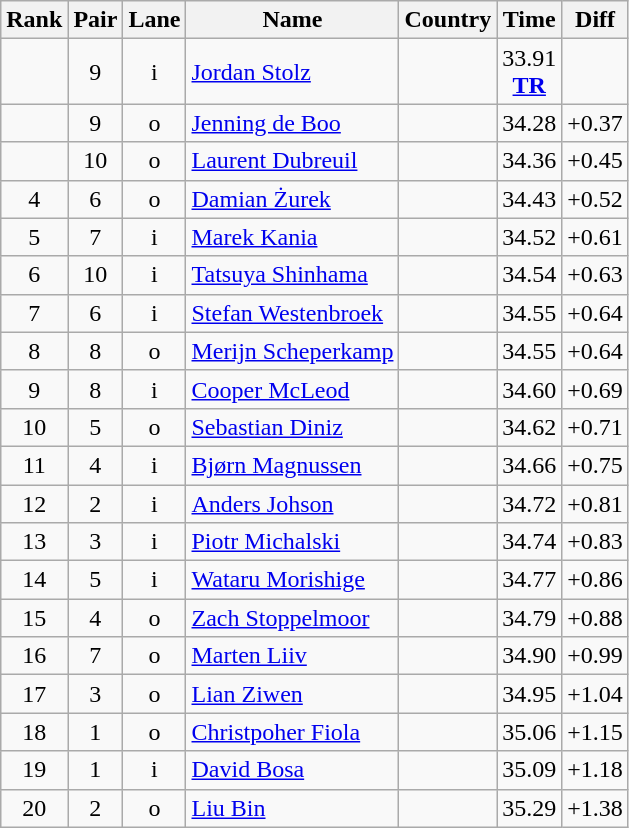<table class="wikitable sortable" style="text-align:center">
<tr>
<th>Rank</th>
<th>Pair</th>
<th>Lane</th>
<th>Name</th>
<th>Country</th>
<th>Time</th>
<th>Diff</th>
</tr>
<tr>
<td></td>
<td>9</td>
<td>i</td>
<td align=left><a href='#'>Jordan Stolz</a></td>
<td align=left></td>
<td>33.91<br><strong><a href='#'>TR</a></strong></td>
<td></td>
</tr>
<tr>
<td></td>
<td>9</td>
<td>o</td>
<td align=left><a href='#'>Jenning de Boo</a></td>
<td align=left></td>
<td>34.28</td>
<td>+0.37</td>
</tr>
<tr>
<td></td>
<td>10</td>
<td>o</td>
<td align=left><a href='#'>Laurent Dubreuil</a></td>
<td align=left></td>
<td>34.36</td>
<td>+0.45</td>
</tr>
<tr>
<td>4</td>
<td>6</td>
<td>o</td>
<td align=left><a href='#'>Damian Żurek</a></td>
<td align=left></td>
<td>34.43</td>
<td>+0.52</td>
</tr>
<tr>
<td>5</td>
<td>7</td>
<td>i</td>
<td align=left><a href='#'>Marek Kania</a></td>
<td align=left></td>
<td>34.52</td>
<td>+0.61</td>
</tr>
<tr>
<td>6</td>
<td>10</td>
<td>i</td>
<td align=left><a href='#'>Tatsuya Shinhama</a></td>
<td align=left></td>
<td>34.54</td>
<td>+0.63</td>
</tr>
<tr>
<td>7</td>
<td>6</td>
<td>i</td>
<td align=left><a href='#'>Stefan Westenbroek</a></td>
<td align=left></td>
<td>34.55</td>
<td>+0.64</td>
</tr>
<tr>
<td>8</td>
<td>8</td>
<td>o</td>
<td align=left><a href='#'>Merijn Scheperkamp</a></td>
<td align=left></td>
<td>34.55</td>
<td>+0.64</td>
</tr>
<tr>
<td>9</td>
<td>8</td>
<td>i</td>
<td align=left><a href='#'>Cooper McLeod</a></td>
<td align=left></td>
<td>34.60</td>
<td>+0.69</td>
</tr>
<tr>
<td>10</td>
<td>5</td>
<td>o</td>
<td align=left><a href='#'>Sebastian Diniz</a></td>
<td align=left></td>
<td>34.62</td>
<td>+0.71</td>
</tr>
<tr>
<td>11</td>
<td>4</td>
<td>i</td>
<td align=left><a href='#'>Bjørn Magnussen</a></td>
<td align=left></td>
<td>34.66</td>
<td>+0.75</td>
</tr>
<tr>
<td>12</td>
<td>2</td>
<td>i</td>
<td align=left><a href='#'>Anders Johson</a></td>
<td align=left></td>
<td>34.72</td>
<td>+0.81</td>
</tr>
<tr>
<td>13</td>
<td>3</td>
<td>i</td>
<td align=left><a href='#'>Piotr Michalski</a></td>
<td align=left></td>
<td>34.74</td>
<td>+0.83</td>
</tr>
<tr>
<td>14</td>
<td>5</td>
<td>i</td>
<td align=left><a href='#'>Wataru Morishige</a></td>
<td align=left></td>
<td>34.77</td>
<td>+0.86</td>
</tr>
<tr>
<td>15</td>
<td>4</td>
<td>o</td>
<td align=left><a href='#'>Zach Stoppelmoor</a></td>
<td align=left></td>
<td>34.79</td>
<td>+0.88</td>
</tr>
<tr>
<td>16</td>
<td>7</td>
<td>o</td>
<td align=left><a href='#'>Marten Liiv</a></td>
<td align=left></td>
<td>34.90</td>
<td>+0.99</td>
</tr>
<tr>
<td>17</td>
<td>3</td>
<td>o</td>
<td align=left><a href='#'>Lian Ziwen</a></td>
<td align=left></td>
<td>34.95</td>
<td>+1.04</td>
</tr>
<tr>
<td>18</td>
<td>1</td>
<td>o</td>
<td align=left><a href='#'>Christpoher Fiola</a></td>
<td align=left></td>
<td>35.06</td>
<td>+1.15</td>
</tr>
<tr>
<td>19</td>
<td>1</td>
<td>i</td>
<td align=left><a href='#'>David Bosa</a></td>
<td align=left></td>
<td>35.09</td>
<td>+1.18</td>
</tr>
<tr>
<td>20</td>
<td>2</td>
<td>o</td>
<td align=left><a href='#'>Liu Bin</a></td>
<td align=left></td>
<td>35.29</td>
<td>+1.38</td>
</tr>
</table>
